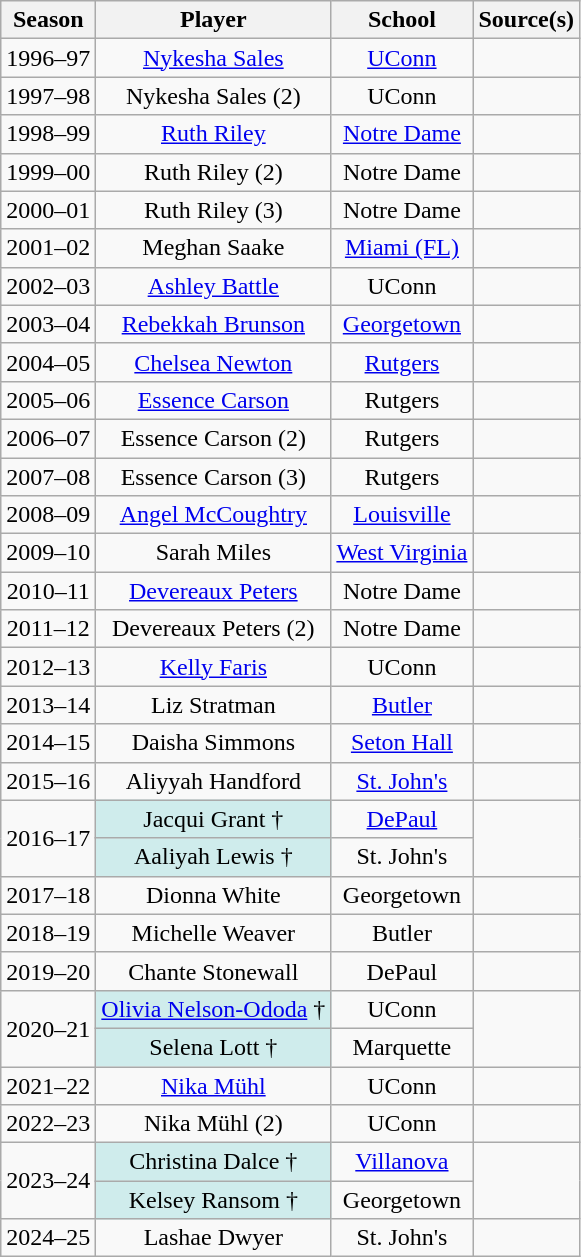<table class="wikitable sortable" style="text-align:center;">
<tr>
<th>Season</th>
<th>Player</th>
<th>School</th>
<th class="unsortable">Source(s)</th>
</tr>
<tr>
<td>1996–97</td>
<td><a href='#'>Nykesha Sales</a></td>
<td><a href='#'>UConn</a></td>
<td></td>
</tr>
<tr>
<td>1997–98</td>
<td>Nykesha Sales (2)</td>
<td>UConn</td>
<td></td>
</tr>
<tr>
<td>1998–99</td>
<td><a href='#'>Ruth Riley</a></td>
<td><a href='#'>Notre Dame</a></td>
<td></td>
</tr>
<tr>
<td>1999–00</td>
<td>Ruth Riley (2)</td>
<td>Notre Dame</td>
<td></td>
</tr>
<tr>
<td>2000–01</td>
<td>Ruth Riley (3)</td>
<td>Notre Dame</td>
<td></td>
</tr>
<tr>
<td>2001–02</td>
<td>Meghan Saake</td>
<td><a href='#'>Miami (FL)</a></td>
<td></td>
</tr>
<tr>
<td>2002–03</td>
<td><a href='#'>Ashley Battle</a></td>
<td>UConn</td>
<td></td>
</tr>
<tr>
<td>2003–04</td>
<td><a href='#'>Rebekkah Brunson</a></td>
<td><a href='#'>Georgetown</a></td>
<td></td>
</tr>
<tr>
<td>2004–05</td>
<td><a href='#'>Chelsea Newton</a></td>
<td><a href='#'>Rutgers</a></td>
<td></td>
</tr>
<tr>
<td>2005–06</td>
<td><a href='#'>Essence Carson</a></td>
<td>Rutgers</td>
<td></td>
</tr>
<tr>
<td>2006–07</td>
<td>Essence Carson (2)</td>
<td>Rutgers</td>
<td></td>
</tr>
<tr>
<td>2007–08</td>
<td>Essence Carson (3)</td>
<td>Rutgers</td>
<td></td>
</tr>
<tr>
<td>2008–09</td>
<td><a href='#'>Angel McCoughtry</a></td>
<td><a href='#'>Louisville</a></td>
<td></td>
</tr>
<tr>
<td>2009–10</td>
<td>Sarah Miles</td>
<td><a href='#'>West Virginia</a></td>
<td></td>
</tr>
<tr>
<td>2010–11</td>
<td><a href='#'>Devereaux Peters</a></td>
<td>Notre Dame</td>
<td></td>
</tr>
<tr>
<td>2011–12</td>
<td>Devereaux Peters (2)</td>
<td>Notre Dame</td>
<td></td>
</tr>
<tr>
<td>2012–13</td>
<td><a href='#'>Kelly Faris</a></td>
<td>UConn</td>
<td></td>
</tr>
<tr>
<td>2013–14</td>
<td>Liz Stratman</td>
<td><a href='#'>Butler</a></td>
<td></td>
</tr>
<tr>
<td>2014–15</td>
<td>Daisha Simmons</td>
<td><a href='#'>Seton Hall</a></td>
<td></td>
</tr>
<tr>
<td>2015–16</td>
<td>Aliyyah Handford</td>
<td><a href='#'>St. John's</a></td>
<td></td>
</tr>
<tr>
<td rowspan="2">2016–17</td>
<td style="background:#cfecec;">Jacqui Grant †</td>
<td><a href='#'>DePaul</a></td>
<td rowspan="2"></td>
</tr>
<tr>
<td style="background:#cfecec;">Aaliyah Lewis †</td>
<td>St. John's</td>
</tr>
<tr>
<td>2017–18</td>
<td>Dionna White</td>
<td>Georgetown</td>
<td></td>
</tr>
<tr>
<td>2018–19</td>
<td>Michelle Weaver</td>
<td>Butler</td>
<td></td>
</tr>
<tr>
<td>2019–20</td>
<td>Chante Stonewall</td>
<td>DePaul</td>
<td></td>
</tr>
<tr>
<td rowspan="2">2020–21</td>
<td style="background:#cfecec;"><a href='#'>Olivia Nelson-Ododa</a> †</td>
<td>UConn</td>
<td rowspan="2"></td>
</tr>
<tr>
<td style="background:#cfecec;">Selena Lott †</td>
<td>Marquette</td>
</tr>
<tr>
<td>2021–22</td>
<td><a href='#'>Nika Mühl</a></td>
<td>UConn</td>
<td></td>
</tr>
<tr>
<td>2022–23</td>
<td>Nika Mühl (2)</td>
<td>UConn</td>
<td></td>
</tr>
<tr>
<td rowspan="2">2023–24</td>
<td style="background:#cfecec;">Christina Dalce †</td>
<td><a href='#'>Villanova</a></td>
<td rowspan="2"></td>
</tr>
<tr>
<td style="background:#cfecec;">Kelsey Ransom †</td>
<td>Georgetown</td>
</tr>
<tr>
<td>2024–25</td>
<td>Lashae Dwyer</td>
<td>St. John's</td>
<td></td>
</tr>
</table>
